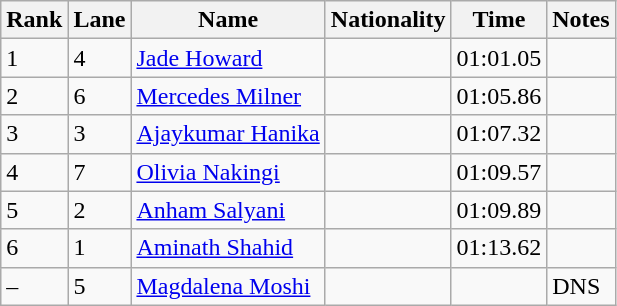<table class="wikitable">
<tr>
<th>Rank</th>
<th>Lane</th>
<th>Name</th>
<th>Nationality</th>
<th>Time</th>
<th>Notes</th>
</tr>
<tr>
<td>1</td>
<td>4</td>
<td><a href='#'>Jade Howard</a></td>
<td></td>
<td>01:01.05</td>
<td></td>
</tr>
<tr>
<td>2</td>
<td>6</td>
<td><a href='#'>Mercedes Milner</a></td>
<td></td>
<td>01:05.86</td>
<td></td>
</tr>
<tr>
<td>3</td>
<td>3</td>
<td><a href='#'>Ajaykumar Hanika</a></td>
<td></td>
<td>01:07.32</td>
<td></td>
</tr>
<tr>
<td>4</td>
<td>7</td>
<td><a href='#'>Olivia Nakingi</a></td>
<td></td>
<td>01:09.57</td>
<td></td>
</tr>
<tr>
<td>5</td>
<td>2</td>
<td><a href='#'>Anham Salyani</a></td>
<td></td>
<td>01:09.89</td>
<td></td>
</tr>
<tr>
<td>6</td>
<td>1</td>
<td><a href='#'>Aminath Shahid</a></td>
<td></td>
<td>01:13.62</td>
<td></td>
</tr>
<tr>
<td>–</td>
<td>5</td>
<td><a href='#'>Magdalena Moshi</a></td>
<td></td>
<td></td>
<td>DNS</td>
</tr>
</table>
